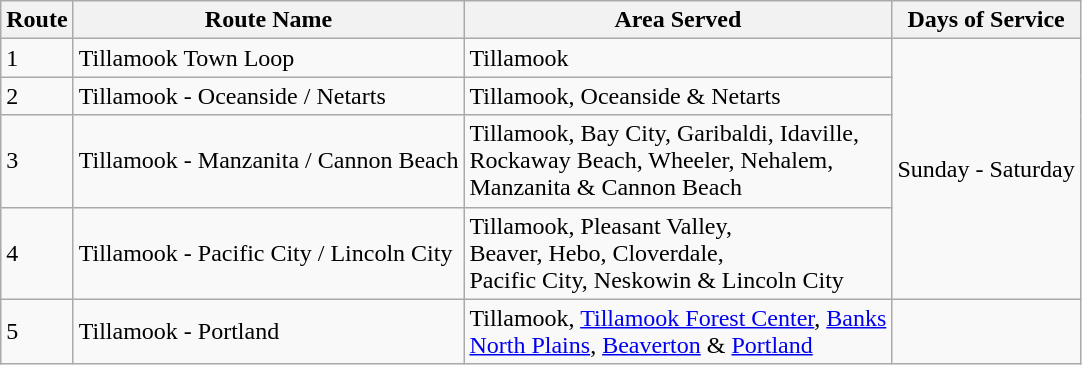<table class="wikitable">
<tr>
<th>Route</th>
<th>Route Name</th>
<th>Area Served</th>
<th>Days of Service</th>
</tr>
<tr>
<td>1</td>
<td>Tillamook Town Loop</td>
<td>Tillamook</td>
<td rowspan="4">Sunday - Saturday</td>
</tr>
<tr>
<td>2</td>
<td>Tillamook - Oceanside / Netarts</td>
<td>Tillamook, Oceanside & Netarts</td>
</tr>
<tr>
<td>3</td>
<td>Tillamook - Manzanita / Cannon Beach</td>
<td>Tillamook, Bay City, Garibaldi, Idaville,<br>Rockaway Beach, Wheeler, Nehalem,<br>Manzanita & Cannon Beach</td>
</tr>
<tr>
<td>4</td>
<td>Tillamook - Pacific City / Lincoln City</td>
<td>Tillamook, Pleasant Valley,<br>Beaver, Hebo, Cloverdale,<br>Pacific City, Neskowin & Lincoln City</td>
</tr>
<tr>
<td>5</td>
<td>Tillamook - Portland</td>
<td>Tillamook, <a href='#'>Tillamook Forest Center</a>, <a href='#'>Banks</a><br><a href='#'>North Plains</a>, <a href='#'>Beaverton</a> & <a href='#'>Portland</a></td>
</tr>
</table>
